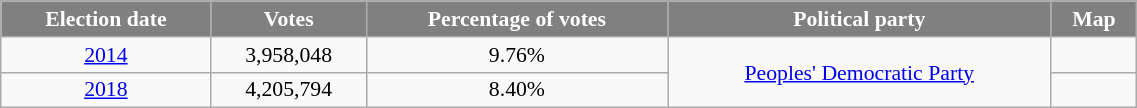<table class="wikitable" style="font-size:0.906em; width:60%; text-align:center;">
<tr>
<th style="background:gray; color:white; text-align:center;">Election date</th>
<th style="background:gray; color:white; text-align:center;">Votes</th>
<th style="background:gray; color:white; text-align:center;">Percentage of votes</th>
<th style="background:gray; color:white; text-align:center;">Political party</th>
<th style="background:gray; color:white; text-align:center;">Map</th>
</tr>
<tr>
<td><a href='#'>2014</a></td>
<td>3,958,048</td>
<td>9.76%</td>
<td rowspan="2"><a href='#'>Peoples' Democratic Party</a></td>
<td></td>
</tr>
<tr>
<td><a href='#'>2018</a></td>
<td>4,205,794</td>
<td>8.40%</td>
<td></td>
</tr>
</table>
